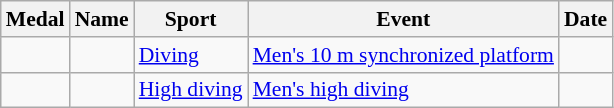<table class="wikitable sortable" style="font-size:90%">
<tr>
<th>Medal</th>
<th>Name</th>
<th>Sport</th>
<th>Event</th>
<th>Date</th>
</tr>
<tr>
<td></td>
<td><br></td>
<td><a href='#'>Diving</a></td>
<td><a href='#'>Men's 10 m synchronized platform</a></td>
<td></td>
</tr>
<tr>
<td></td>
<td></td>
<td><a href='#'>High diving</a></td>
<td><a href='#'>Men's high diving</a></td>
<td></td>
</tr>
</table>
